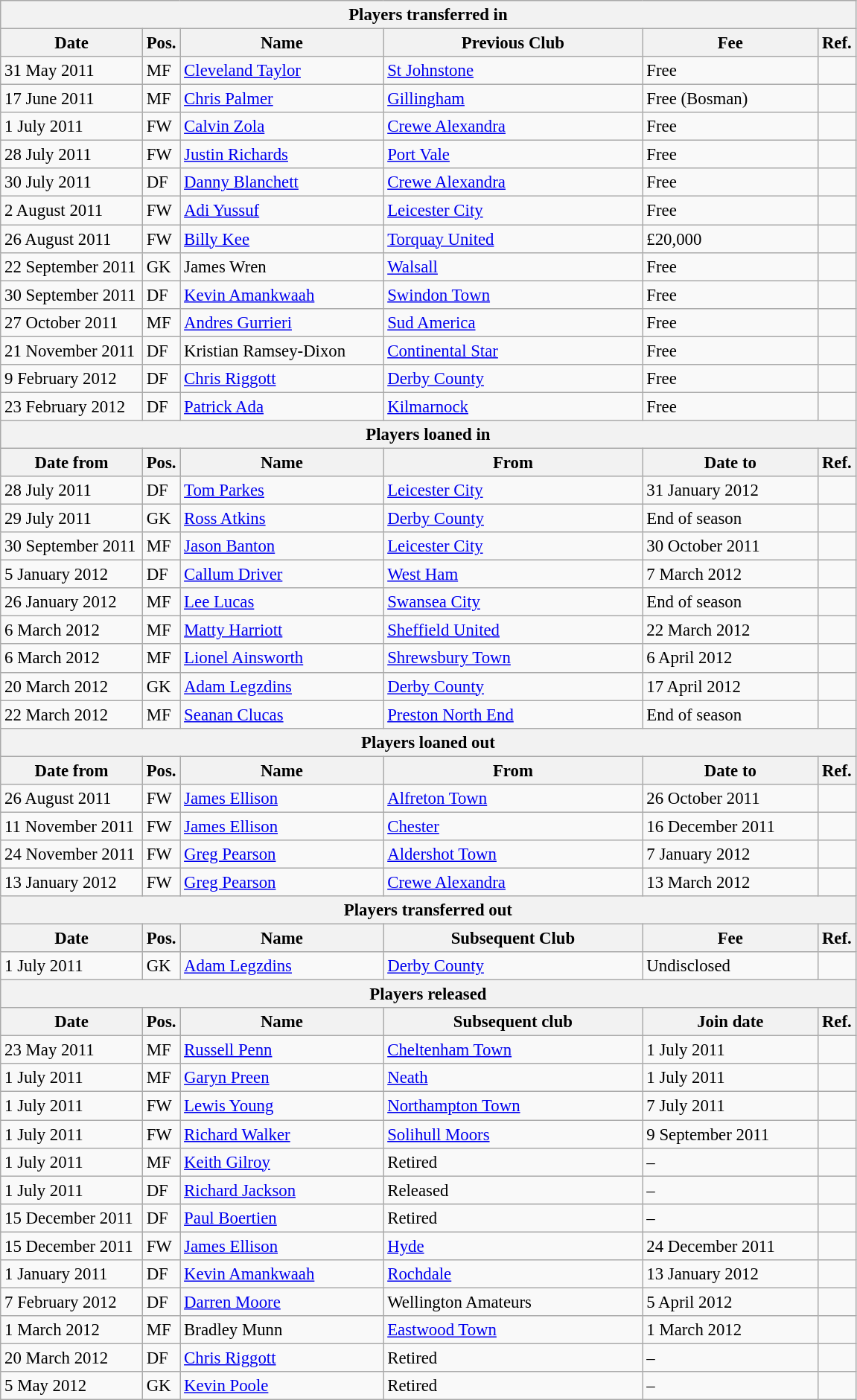<table class="wikitable" style="font-size:95%;">
<tr>
<th colspan="6">Players transferred in</th>
</tr>
<tr>
<th style="width:120px;">Date</th>
<th style="width:25px;">Pos.</th>
<th style="width:175px;">Name</th>
<th style="width:225px;">Previous Club</th>
<th style="width:125px;">Fee</th>
<th style="width:25px;">Ref.</th>
</tr>
<tr>
<td>31 May 2011</td>
<td>MF</td>
<td> <a href='#'>Cleveland Taylor</a></td>
<td> <a href='#'>St Johnstone</a></td>
<td>Free</td>
<td></td>
</tr>
<tr>
<td>17 June 2011</td>
<td>MF</td>
<td> <a href='#'>Chris Palmer</a></td>
<td> <a href='#'>Gillingham</a></td>
<td>Free (Bosman)</td>
<td></td>
</tr>
<tr>
<td>1 July 2011</td>
<td>FW</td>
<td> <a href='#'>Calvin Zola</a></td>
<td> <a href='#'>Crewe Alexandra</a></td>
<td>Free</td>
<td></td>
</tr>
<tr>
<td>28 July 2011</td>
<td>FW</td>
<td> <a href='#'>Justin Richards</a></td>
<td> <a href='#'>Port Vale</a></td>
<td>Free</td>
<td></td>
</tr>
<tr>
<td>30 July 2011</td>
<td>DF</td>
<td> <a href='#'>Danny Blanchett</a></td>
<td> <a href='#'>Crewe Alexandra</a></td>
<td>Free</td>
<td></td>
</tr>
<tr>
<td>2 August 2011</td>
<td>FW</td>
<td> <a href='#'>Adi Yussuf</a></td>
<td> <a href='#'>Leicester City</a></td>
<td>Free</td>
<td></td>
</tr>
<tr>
<td>26 August 2011</td>
<td>FW</td>
<td> <a href='#'>Billy Kee</a></td>
<td> <a href='#'>Torquay United</a></td>
<td>£20,000</td>
<td></td>
</tr>
<tr>
<td>22 September 2011</td>
<td>GK</td>
<td> James Wren</td>
<td> <a href='#'>Walsall</a></td>
<td>Free</td>
<td></td>
</tr>
<tr>
<td>30 September 2011</td>
<td>DF</td>
<td> <a href='#'>Kevin Amankwaah</a></td>
<td> <a href='#'>Swindon Town</a></td>
<td>Free</td>
<td></td>
</tr>
<tr>
<td>27 October 2011</td>
<td>MF</td>
<td> <a href='#'>Andres Gurrieri</a></td>
<td> <a href='#'>Sud America</a></td>
<td>Free</td>
<td></td>
</tr>
<tr>
<td>21 November 2011</td>
<td>DF</td>
<td> Kristian Ramsey-Dixon</td>
<td> <a href='#'>Continental Star</a></td>
<td>Free</td>
<td></td>
</tr>
<tr>
<td>9 February 2012</td>
<td>DF</td>
<td> <a href='#'>Chris Riggott</a></td>
<td> <a href='#'>Derby County</a></td>
<td>Free</td>
<td></td>
</tr>
<tr>
<td>23 February 2012</td>
<td>DF</td>
<td> <a href='#'>Patrick Ada</a></td>
<td> <a href='#'>Kilmarnock</a></td>
<td>Free</td>
<td></td>
</tr>
<tr>
<th colspan="6">Players loaned in</th>
</tr>
<tr>
<th>Date from</th>
<th>Pos.</th>
<th>Name</th>
<th>From</th>
<th>Date to</th>
<th>Ref.</th>
</tr>
<tr>
<td>28 July 2011</td>
<td>DF</td>
<td> <a href='#'>Tom Parkes</a></td>
<td> <a href='#'>Leicester City</a></td>
<td>31 January 2012</td>
<td></td>
</tr>
<tr>
<td>29 July 2011</td>
<td>GK</td>
<td> <a href='#'>Ross Atkins</a></td>
<td> <a href='#'>Derby County</a></td>
<td>End of season</td>
<td></td>
</tr>
<tr>
<td>30 September 2011</td>
<td>MF</td>
<td> <a href='#'>Jason Banton</a></td>
<td> <a href='#'>Leicester City</a></td>
<td>30 October 2011</td>
<td></td>
</tr>
<tr>
<td>5 January 2012</td>
<td>DF</td>
<td> <a href='#'>Callum Driver</a></td>
<td> <a href='#'>West Ham</a></td>
<td>7 March 2012</td>
<td></td>
</tr>
<tr>
<td>26 January 2012</td>
<td>MF</td>
<td> <a href='#'>Lee Lucas</a></td>
<td> <a href='#'>Swansea City</a></td>
<td>End of season</td>
<td></td>
</tr>
<tr>
<td>6 March 2012</td>
<td>MF</td>
<td> <a href='#'>Matty Harriott</a></td>
<td> <a href='#'>Sheffield United</a></td>
<td>22 March 2012</td>
<td></td>
</tr>
<tr>
<td>6 March 2012</td>
<td>MF</td>
<td> <a href='#'>Lionel Ainsworth</a></td>
<td> <a href='#'>Shrewsbury Town</a></td>
<td>6 April 2012</td>
<td></td>
</tr>
<tr>
<td>20 March 2012</td>
<td>GK</td>
<td> <a href='#'>Adam Legzdins</a></td>
<td> <a href='#'>Derby County</a></td>
<td>17 April 2012</td>
<td></td>
</tr>
<tr>
<td>22 March 2012</td>
<td>MF</td>
<td> <a href='#'>Seanan Clucas</a></td>
<td> <a href='#'>Preston North End</a></td>
<td>End of season</td>
<td></td>
</tr>
<tr>
<th colspan="6">Players loaned out</th>
</tr>
<tr>
<th>Date from</th>
<th>Pos.</th>
<th>Name</th>
<th>From</th>
<th>Date to</th>
<th>Ref.</th>
</tr>
<tr>
<td>26 August 2011</td>
<td>FW</td>
<td> <a href='#'>James Ellison</a></td>
<td> <a href='#'>Alfreton Town</a></td>
<td>26 October 2011</td>
<td></td>
</tr>
<tr>
<td>11 November 2011</td>
<td>FW</td>
<td> <a href='#'>James Ellison</a></td>
<td> <a href='#'>Chester</a></td>
<td>16 December 2011</td>
<td></td>
</tr>
<tr>
<td>24 November 2011</td>
<td>FW</td>
<td> <a href='#'>Greg Pearson</a></td>
<td> <a href='#'>Aldershot Town</a></td>
<td>7 January 2012</td>
<td></td>
</tr>
<tr>
<td>13 January 2012</td>
<td>FW</td>
<td> <a href='#'>Greg Pearson</a></td>
<td> <a href='#'>Crewe Alexandra</a></td>
<td>13 March 2012</td>
<td></td>
</tr>
<tr>
<th colspan="6">Players transferred out</th>
</tr>
<tr>
<th width="120px">Date</th>
<th width="25px">Pos.</th>
<th width="175px">Name</th>
<th width="225px">Subsequent Club</th>
<th width="150px">Fee</th>
<th width="25px">Ref.</th>
</tr>
<tr>
<td>1 July 2011</td>
<td>GK</td>
<td> <a href='#'>Adam Legzdins</a></td>
<td> <a href='#'>Derby County</a></td>
<td>Undisclosed</td>
<td></td>
</tr>
<tr>
<th colspan="6">Players released</th>
</tr>
<tr>
<th>Date</th>
<th>Pos.</th>
<th>Name</th>
<th>Subsequent club</th>
<th>Join date</th>
<th>Ref.</th>
</tr>
<tr>
<td>23 May 2011</td>
<td>MF</td>
<td> <a href='#'>Russell Penn</a></td>
<td> <a href='#'>Cheltenham Town</a></td>
<td>1 July 2011</td>
<td></td>
</tr>
<tr>
<td>1 July 2011</td>
<td>MF</td>
<td> <a href='#'>Garyn Preen</a></td>
<td> <a href='#'>Neath</a></td>
<td>1 July 2011</td>
<td></td>
</tr>
<tr>
<td>1 July 2011</td>
<td>FW</td>
<td> <a href='#'>Lewis Young</a></td>
<td> <a href='#'>Northampton Town</a></td>
<td>7 July 2011</td>
<td></td>
</tr>
<tr>
<td>1 July 2011</td>
<td>FW</td>
<td> <a href='#'>Richard Walker</a></td>
<td> <a href='#'>Solihull Moors</a></td>
<td>9 September 2011</td>
<td></td>
</tr>
<tr>
<td>1 July 2011</td>
<td>MF</td>
<td> <a href='#'>Keith Gilroy</a></td>
<td>Retired</td>
<td>–</td>
<td></td>
</tr>
<tr>
<td>1 July  2011</td>
<td>DF</td>
<td> <a href='#'>Richard Jackson</a></td>
<td>Released</td>
<td>–</td>
<td></td>
</tr>
<tr>
<td>15 December 2011</td>
<td>DF</td>
<td> <a href='#'>Paul Boertien</a></td>
<td>Retired</td>
<td>–</td>
<td></td>
</tr>
<tr>
<td>15 December 2011</td>
<td>FW</td>
<td> <a href='#'>James Ellison</a></td>
<td> <a href='#'>Hyde</a></td>
<td>24 December 2011</td>
<td></td>
</tr>
<tr>
<td>1 January 2011</td>
<td>DF</td>
<td> <a href='#'>Kevin Amankwaah</a></td>
<td> <a href='#'>Rochdale</a></td>
<td>13 January 2012</td>
<td></td>
</tr>
<tr>
<td>7 February 2012</td>
<td>DF</td>
<td> <a href='#'>Darren Moore</a></td>
<td> Wellington Amateurs</td>
<td>5 April 2012</td>
<td></td>
</tr>
<tr>
<td>1 March 2012</td>
<td>MF</td>
<td> Bradley Munn</td>
<td> <a href='#'>Eastwood Town</a></td>
<td>1 March 2012</td>
<td></td>
</tr>
<tr>
<td>20 March 2012</td>
<td>DF</td>
<td> <a href='#'>Chris Riggott</a></td>
<td>Retired</td>
<td>–</td>
<td></td>
</tr>
<tr>
<td>5 May 2012</td>
<td>GK</td>
<td> <a href='#'>Kevin Poole</a></td>
<td>Retired</td>
<td>–</td>
<td></td>
</tr>
</table>
